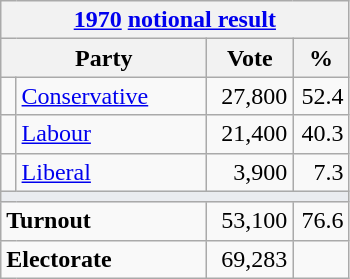<table class="wikitable">
<tr>
<th colspan="4"><a href='#'>1970</a> <a href='#'>notional result</a></th>
</tr>
<tr>
<th bgcolor="#DDDDFF" width="130px" colspan="2">Party</th>
<th bgcolor="#DDDDFF" width="50px">Vote</th>
<th bgcolor="#DDDDFF" width="30px">%</th>
</tr>
<tr>
<td></td>
<td><a href='#'>Conservative</a></td>
<td align=right>27,800</td>
<td align=right>52.4</td>
</tr>
<tr>
<td></td>
<td><a href='#'>Labour</a></td>
<td align=right>21,400</td>
<td align=right>40.3</td>
</tr>
<tr>
<td></td>
<td><a href='#'>Liberal</a></td>
<td align=right>3,900</td>
<td align=right>7.3</td>
</tr>
<tr>
<td colspan="4" bgcolor="#EAECF0"></td>
</tr>
<tr>
<td colspan="2"><strong>Turnout</strong></td>
<td align=right>53,100</td>
<td align=right>76.6</td>
</tr>
<tr>
<td colspan="2"><strong>Electorate</strong></td>
<td align=right>69,283</td>
</tr>
</table>
